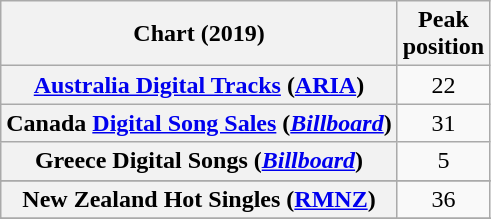<table class="wikitable sortable plainrowheaders" style="text-align:center">
<tr>
<th scope="col">Chart (2019)</th>
<th scope="col">Peak<br>position</th>
</tr>
<tr>
<th scope="row"><a href='#'>Australia Digital Tracks</a> (<a href='#'>ARIA</a>)</th>
<td>22</td>
</tr>
<tr>
<th scope="row">Canada <a href='#'>Digital Song Sales</a> (<em><a href='#'>Billboard</a></em>)</th>
<td>31</td>
</tr>
<tr>
<th scope="row">Greece Digital Songs (<em><a href='#'>Billboard</a></em>)</th>
<td>5</td>
</tr>
<tr>
</tr>
<tr>
<th scope="row">New Zealand Hot Singles (<a href='#'>RMNZ</a>)</th>
<td>36</td>
</tr>
<tr>
</tr>
<tr>
</tr>
<tr>
</tr>
</table>
